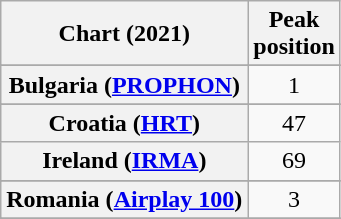<table class="wikitable sortable plainrowheaders" style="text-align:center">
<tr>
<th scope="col">Chart (2021)</th>
<th scope="col">Peak<br>position</th>
</tr>
<tr>
</tr>
<tr>
<th scope="row">Bulgaria (<a href='#'>PROPHON</a>)</th>
<td>1</td>
</tr>
<tr>
</tr>
<tr>
<th scope="row">Croatia (<a href='#'>HRT</a>)</th>
<td>47</td>
</tr>
<tr>
<th scope="row">Ireland (<a href='#'>IRMA</a>)</th>
<td>69</td>
</tr>
<tr>
</tr>
<tr>
<th scope="row">Romania (<a href='#'>Airplay 100</a>)</th>
<td>3</td>
</tr>
<tr>
</tr>
<tr>
</tr>
<tr>
</tr>
<tr>
</tr>
<tr>
</tr>
</table>
